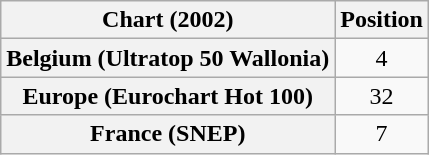<table class="wikitable sortable plainrowheaders" style="text-align:center">
<tr>
<th scope="col">Chart (2002)</th>
<th scope="col">Position</th>
</tr>
<tr>
<th scope="row">Belgium (Ultratop 50 Wallonia)</th>
<td>4</td>
</tr>
<tr>
<th scope="row">Europe (Eurochart Hot 100)</th>
<td>32</td>
</tr>
<tr>
<th scope="row">France (SNEP)</th>
<td>7</td>
</tr>
</table>
